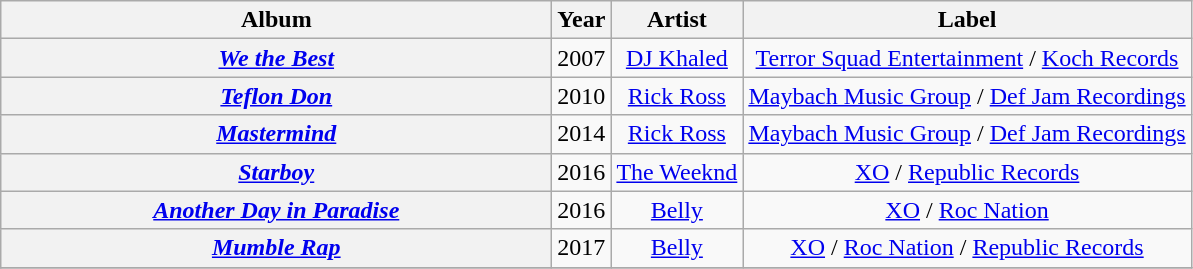<table class="wikitable plainrowheaders" style="text-align:center;">
<tr>
<th scope="col" style="width:22.5em;">Album</th>
<th scope="col">Year</th>
<th scope="col">Artist</th>
<th scope="col">Label</th>
</tr>
<tr>
<th scope="row"><em><a href='#'>We the Best</a></em></th>
<td>2007</td>
<td><a href='#'>DJ Khaled</a></td>
<td><a href='#'>Terror Squad Entertainment</a> / <a href='#'>Koch Records</a></td>
</tr>
<tr>
<th scope="row"><em><a href='#'>Teflon Don</a></em></th>
<td>2010</td>
<td><a href='#'>Rick Ross</a></td>
<td><a href='#'>Maybach Music Group</a> / <a href='#'>Def Jam Recordings</a></td>
</tr>
<tr>
<th scope="row"><em><a href='#'>Mastermind</a></em></th>
<td>2014</td>
<td><a href='#'>Rick Ross</a></td>
<td><a href='#'>Maybach Music Group</a> / <a href='#'>Def Jam Recordings</a></td>
</tr>
<tr>
<th scope="row"><em><a href='#'>Starboy</a></em></th>
<td>2016</td>
<td><a href='#'>The Weeknd</a></td>
<td><a href='#'>XO</a> / <a href='#'>Republic Records</a></td>
</tr>
<tr>
<th scope="row"><em><a href='#'>Another Day in Paradise</a></em></th>
<td>2016</td>
<td><a href='#'>Belly</a></td>
<td><a href='#'>XO</a> / <a href='#'>Roc Nation</a></td>
</tr>
<tr>
<th scope="row"><em><a href='#'>Mumble Rap</a></em></th>
<td>2017</td>
<td><a href='#'>Belly</a></td>
<td><a href='#'>XO</a> / <a href='#'>Roc Nation</a> / <a href='#'>Republic Records</a></td>
</tr>
<tr>
</tr>
</table>
